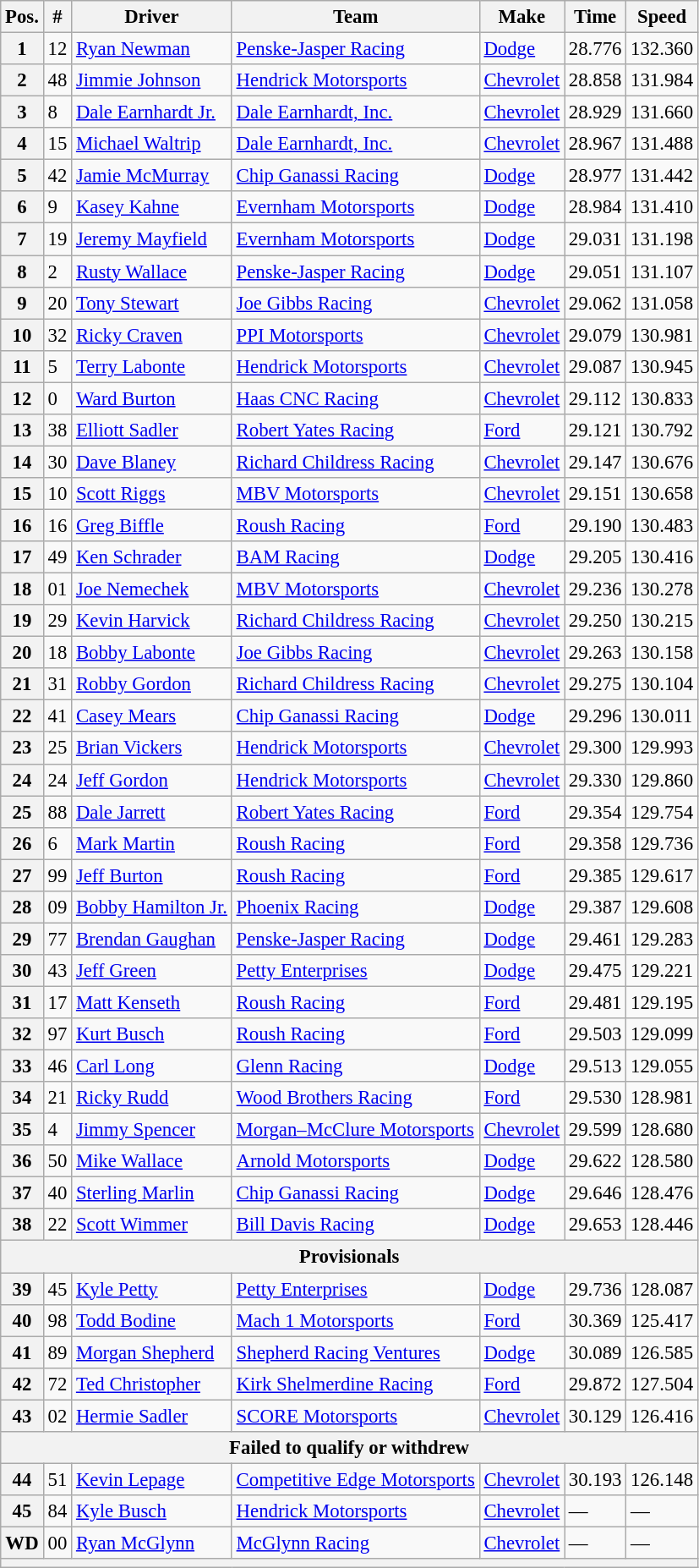<table class="wikitable" style="font-size:95%">
<tr>
<th>Pos.</th>
<th>#</th>
<th>Driver</th>
<th>Team</th>
<th>Make</th>
<th>Time</th>
<th>Speed</th>
</tr>
<tr>
<th>1</th>
<td>12</td>
<td><a href='#'>Ryan Newman</a></td>
<td><a href='#'>Penske-Jasper Racing</a></td>
<td><a href='#'>Dodge</a></td>
<td>28.776</td>
<td>132.360</td>
</tr>
<tr>
<th>2</th>
<td>48</td>
<td><a href='#'>Jimmie Johnson</a></td>
<td><a href='#'>Hendrick Motorsports</a></td>
<td><a href='#'>Chevrolet</a></td>
<td>28.858</td>
<td>131.984</td>
</tr>
<tr>
<th>3</th>
<td>8</td>
<td><a href='#'>Dale Earnhardt Jr.</a></td>
<td><a href='#'>Dale Earnhardt, Inc.</a></td>
<td><a href='#'>Chevrolet</a></td>
<td>28.929</td>
<td>131.660</td>
</tr>
<tr>
<th>4</th>
<td>15</td>
<td><a href='#'>Michael Waltrip</a></td>
<td><a href='#'>Dale Earnhardt, Inc.</a></td>
<td><a href='#'>Chevrolet</a></td>
<td>28.967</td>
<td>131.488</td>
</tr>
<tr>
<th>5</th>
<td>42</td>
<td><a href='#'>Jamie McMurray</a></td>
<td><a href='#'>Chip Ganassi Racing</a></td>
<td><a href='#'>Dodge</a></td>
<td>28.977</td>
<td>131.442</td>
</tr>
<tr>
<th>6</th>
<td>9</td>
<td><a href='#'>Kasey Kahne</a></td>
<td><a href='#'>Evernham Motorsports</a></td>
<td><a href='#'>Dodge</a></td>
<td>28.984</td>
<td>131.410</td>
</tr>
<tr>
<th>7</th>
<td>19</td>
<td><a href='#'>Jeremy Mayfield</a></td>
<td><a href='#'>Evernham Motorsports</a></td>
<td><a href='#'>Dodge</a></td>
<td>29.031</td>
<td>131.198</td>
</tr>
<tr>
<th>8</th>
<td>2</td>
<td><a href='#'>Rusty Wallace</a></td>
<td><a href='#'>Penske-Jasper Racing</a></td>
<td><a href='#'>Dodge</a></td>
<td>29.051</td>
<td>131.107</td>
</tr>
<tr>
<th>9</th>
<td>20</td>
<td><a href='#'>Tony Stewart</a></td>
<td><a href='#'>Joe Gibbs Racing</a></td>
<td><a href='#'>Chevrolet</a></td>
<td>29.062</td>
<td>131.058</td>
</tr>
<tr>
<th>10</th>
<td>32</td>
<td><a href='#'>Ricky Craven</a></td>
<td><a href='#'>PPI Motorsports</a></td>
<td><a href='#'>Chevrolet</a></td>
<td>29.079</td>
<td>130.981</td>
</tr>
<tr>
<th>11</th>
<td>5</td>
<td><a href='#'>Terry Labonte</a></td>
<td><a href='#'>Hendrick Motorsports</a></td>
<td><a href='#'>Chevrolet</a></td>
<td>29.087</td>
<td>130.945</td>
</tr>
<tr>
<th>12</th>
<td>0</td>
<td><a href='#'>Ward Burton</a></td>
<td><a href='#'>Haas CNC Racing</a></td>
<td><a href='#'>Chevrolet</a></td>
<td>29.112</td>
<td>130.833</td>
</tr>
<tr>
<th>13</th>
<td>38</td>
<td><a href='#'>Elliott Sadler</a></td>
<td><a href='#'>Robert Yates Racing</a></td>
<td><a href='#'>Ford</a></td>
<td>29.121</td>
<td>130.792</td>
</tr>
<tr>
<th>14</th>
<td>30</td>
<td><a href='#'>Dave Blaney</a></td>
<td><a href='#'>Richard Childress Racing</a></td>
<td><a href='#'>Chevrolet</a></td>
<td>29.147</td>
<td>130.676</td>
</tr>
<tr>
<th>15</th>
<td>10</td>
<td><a href='#'>Scott Riggs</a></td>
<td><a href='#'>MBV Motorsports</a></td>
<td><a href='#'>Chevrolet</a></td>
<td>29.151</td>
<td>130.658</td>
</tr>
<tr>
<th>16</th>
<td>16</td>
<td><a href='#'>Greg Biffle</a></td>
<td><a href='#'>Roush Racing</a></td>
<td><a href='#'>Ford</a></td>
<td>29.190</td>
<td>130.483</td>
</tr>
<tr>
<th>17</th>
<td>49</td>
<td><a href='#'>Ken Schrader</a></td>
<td><a href='#'>BAM Racing</a></td>
<td><a href='#'>Dodge</a></td>
<td>29.205</td>
<td>130.416</td>
</tr>
<tr>
<th>18</th>
<td>01</td>
<td><a href='#'>Joe Nemechek</a></td>
<td><a href='#'>MBV Motorsports</a></td>
<td><a href='#'>Chevrolet</a></td>
<td>29.236</td>
<td>130.278</td>
</tr>
<tr>
<th>19</th>
<td>29</td>
<td><a href='#'>Kevin Harvick</a></td>
<td><a href='#'>Richard Childress Racing</a></td>
<td><a href='#'>Chevrolet</a></td>
<td>29.250</td>
<td>130.215</td>
</tr>
<tr>
<th>20</th>
<td>18</td>
<td><a href='#'>Bobby Labonte</a></td>
<td><a href='#'>Joe Gibbs Racing</a></td>
<td><a href='#'>Chevrolet</a></td>
<td>29.263</td>
<td>130.158</td>
</tr>
<tr>
<th>21</th>
<td>31</td>
<td><a href='#'>Robby Gordon</a></td>
<td><a href='#'>Richard Childress Racing</a></td>
<td><a href='#'>Chevrolet</a></td>
<td>29.275</td>
<td>130.104</td>
</tr>
<tr>
<th>22</th>
<td>41</td>
<td><a href='#'>Casey Mears</a></td>
<td><a href='#'>Chip Ganassi Racing</a></td>
<td><a href='#'>Dodge</a></td>
<td>29.296</td>
<td>130.011</td>
</tr>
<tr>
<th>23</th>
<td>25</td>
<td><a href='#'>Brian Vickers</a></td>
<td><a href='#'>Hendrick Motorsports</a></td>
<td><a href='#'>Chevrolet</a></td>
<td>29.300</td>
<td>129.993</td>
</tr>
<tr>
<th>24</th>
<td>24</td>
<td><a href='#'>Jeff Gordon</a></td>
<td><a href='#'>Hendrick Motorsports</a></td>
<td><a href='#'>Chevrolet</a></td>
<td>29.330</td>
<td>129.860</td>
</tr>
<tr>
<th>25</th>
<td>88</td>
<td><a href='#'>Dale Jarrett</a></td>
<td><a href='#'>Robert Yates Racing</a></td>
<td><a href='#'>Ford</a></td>
<td>29.354</td>
<td>129.754</td>
</tr>
<tr>
<th>26</th>
<td>6</td>
<td><a href='#'>Mark Martin</a></td>
<td><a href='#'>Roush Racing</a></td>
<td><a href='#'>Ford</a></td>
<td>29.358</td>
<td>129.736</td>
</tr>
<tr>
<th>27</th>
<td>99</td>
<td><a href='#'>Jeff Burton</a></td>
<td><a href='#'>Roush Racing</a></td>
<td><a href='#'>Ford</a></td>
<td>29.385</td>
<td>129.617</td>
</tr>
<tr>
<th>28</th>
<td>09</td>
<td><a href='#'>Bobby Hamilton Jr.</a></td>
<td><a href='#'>Phoenix Racing</a></td>
<td><a href='#'>Dodge</a></td>
<td>29.387</td>
<td>129.608</td>
</tr>
<tr>
<th>29</th>
<td>77</td>
<td><a href='#'>Brendan Gaughan</a></td>
<td><a href='#'>Penske-Jasper Racing</a></td>
<td><a href='#'>Dodge</a></td>
<td>29.461</td>
<td>129.283</td>
</tr>
<tr>
<th>30</th>
<td>43</td>
<td><a href='#'>Jeff Green</a></td>
<td><a href='#'>Petty Enterprises</a></td>
<td><a href='#'>Dodge</a></td>
<td>29.475</td>
<td>129.221</td>
</tr>
<tr>
<th>31</th>
<td>17</td>
<td><a href='#'>Matt Kenseth</a></td>
<td><a href='#'>Roush Racing</a></td>
<td><a href='#'>Ford</a></td>
<td>29.481</td>
<td>129.195</td>
</tr>
<tr>
<th>32</th>
<td>97</td>
<td><a href='#'>Kurt Busch</a></td>
<td><a href='#'>Roush Racing</a></td>
<td><a href='#'>Ford</a></td>
<td>29.503</td>
<td>129.099</td>
</tr>
<tr>
<th>33</th>
<td>46</td>
<td><a href='#'>Carl Long</a></td>
<td><a href='#'>Glenn Racing</a></td>
<td><a href='#'>Dodge</a></td>
<td>29.513</td>
<td>129.055</td>
</tr>
<tr>
<th>34</th>
<td>21</td>
<td><a href='#'>Ricky Rudd</a></td>
<td><a href='#'>Wood Brothers Racing</a></td>
<td><a href='#'>Ford</a></td>
<td>29.530</td>
<td>128.981</td>
</tr>
<tr>
<th>35</th>
<td>4</td>
<td><a href='#'>Jimmy Spencer</a></td>
<td><a href='#'>Morgan–McClure Motorsports</a></td>
<td><a href='#'>Chevrolet</a></td>
<td>29.599</td>
<td>128.680</td>
</tr>
<tr>
<th>36</th>
<td>50</td>
<td><a href='#'>Mike Wallace</a></td>
<td><a href='#'>Arnold Motorsports</a></td>
<td><a href='#'>Dodge</a></td>
<td>29.622</td>
<td>128.580</td>
</tr>
<tr>
<th>37</th>
<td>40</td>
<td><a href='#'>Sterling Marlin</a></td>
<td><a href='#'>Chip Ganassi Racing</a></td>
<td><a href='#'>Dodge</a></td>
<td>29.646</td>
<td>128.476</td>
</tr>
<tr>
<th>38</th>
<td>22</td>
<td><a href='#'>Scott Wimmer</a></td>
<td><a href='#'>Bill Davis Racing</a></td>
<td><a href='#'>Dodge</a></td>
<td>29.653</td>
<td>128.446</td>
</tr>
<tr>
<th colspan="7">Provisionals</th>
</tr>
<tr>
<th>39</th>
<td>45</td>
<td><a href='#'>Kyle Petty</a></td>
<td><a href='#'>Petty Enterprises</a></td>
<td><a href='#'>Dodge</a></td>
<td>29.736</td>
<td>128.087</td>
</tr>
<tr>
<th>40</th>
<td>98</td>
<td><a href='#'>Todd Bodine</a></td>
<td><a href='#'>Mach 1 Motorsports</a></td>
<td><a href='#'>Ford</a></td>
<td>30.369</td>
<td>125.417</td>
</tr>
<tr>
<th>41</th>
<td>89</td>
<td><a href='#'>Morgan Shepherd</a></td>
<td><a href='#'>Shepherd Racing Ventures</a></td>
<td><a href='#'>Dodge</a></td>
<td>30.089</td>
<td>126.585</td>
</tr>
<tr>
<th>42</th>
<td>72</td>
<td><a href='#'>Ted Christopher</a></td>
<td><a href='#'>Kirk Shelmerdine Racing</a></td>
<td><a href='#'>Ford</a></td>
<td>29.872</td>
<td>127.504</td>
</tr>
<tr>
<th>43</th>
<td>02</td>
<td><a href='#'>Hermie Sadler</a></td>
<td><a href='#'>SCORE Motorsports</a></td>
<td><a href='#'>Chevrolet</a></td>
<td>30.129</td>
<td>126.416</td>
</tr>
<tr>
<th colspan="7">Failed to qualify or withdrew</th>
</tr>
<tr>
<th>44</th>
<td>51</td>
<td><a href='#'>Kevin Lepage</a></td>
<td><a href='#'>Competitive Edge Motorsports</a></td>
<td><a href='#'>Chevrolet</a></td>
<td>30.193</td>
<td>126.148</td>
</tr>
<tr>
<th>45</th>
<td>84</td>
<td><a href='#'>Kyle Busch</a></td>
<td><a href='#'>Hendrick Motorsports</a></td>
<td><a href='#'>Chevrolet</a></td>
<td>—</td>
<td>—</td>
</tr>
<tr>
<th>WD</th>
<td>00</td>
<td><a href='#'>Ryan McGlynn</a></td>
<td><a href='#'>McGlynn Racing</a></td>
<td><a href='#'>Chevrolet</a></td>
<td>—</td>
<td>—</td>
</tr>
<tr>
<th colspan="7"></th>
</tr>
</table>
